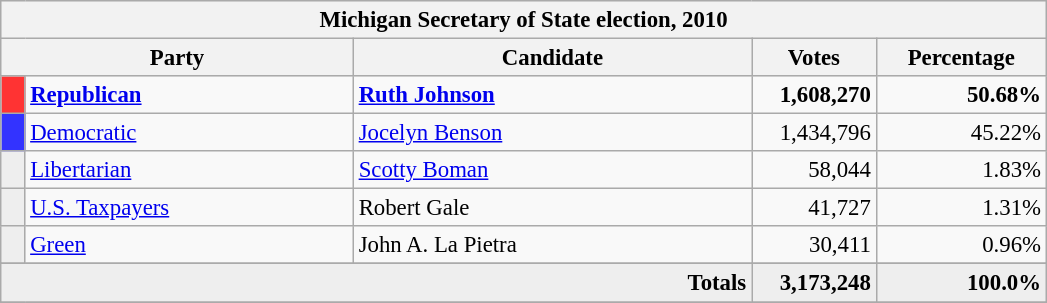<table class="wikitable" style="font-size: 95%;">
<tr style="background-color:#E9E9E9">
<th colspan="5">Michigan Secretary of State election, 2010</th>
</tr>
<tr bgcolor="#EEEEEE" align="center">
<th colspan="2" style="width: 15em">Party</th>
<th style="width: 17em">Candidate</th>
<th style="width: 5em">Votes</th>
<th style="width: 7em">Percentage</th>
</tr>
<tr>
<th style="background-color:#FF3333; width: 3px"></th>
<td style="width: 130px"><strong><a href='#'>Republican</a></strong></td>
<td><strong><a href='#'>Ruth Johnson</a></strong></td>
<td align="right"><strong>1,608,270</strong></td>
<td align="right"><strong>50.68%</strong></td>
</tr>
<tr>
<th style="background-color:#3333FF; width: 3px"></th>
<td style="width: 130px"><a href='#'>Democratic</a></td>
<td><a href='#'>Jocelyn Benson</a></td>
<td align="right">1,434,796</td>
<td align="right">45.22%</td>
</tr>
<tr>
<th style="background-color:#EEEEEE; width: 3px"></th>
<td style="width: 130px"><a href='#'>Libertarian</a></td>
<td><a href='#'>Scotty Boman</a></td>
<td align="right">58,044</td>
<td align="right">1.83%</td>
</tr>
<tr>
<th style="background-color:#EEEEEE; width: 3px"></th>
<td style="width: 130px"><a href='#'>U.S. Taxpayers</a></td>
<td>Robert Gale</td>
<td align="right">41,727</td>
<td align="right">1.31%</td>
</tr>
<tr>
<th style="background-color:#EEEEEE; width: 3px"></th>
<td style="width: 130px"><a href='#'>Green</a></td>
<td>John A. La Pietra</td>
<td align="right">30,411</td>
<td align="right">0.96%</td>
</tr>
<tr>
</tr>
<tr bgcolor="#EEEEEE">
<td colspan="3" align="right"><strong>Totals</strong></td>
<td align="right"><strong>3,173,248</strong></td>
<td align="right"><strong>100.0%</strong></td>
</tr>
<tr>
</tr>
</table>
